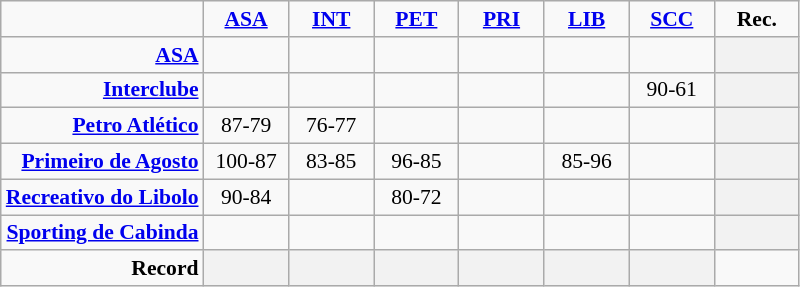<table style="font-size: 90%; text-align: center" class="wikitable">
<tr>
<td></td>
<td width=50><strong><a href='#'>ASA</a></strong></td>
<td width=50><strong><a href='#'>INT</a></strong></td>
<td width=50><strong><a href='#'>PET</a></strong></td>
<td width=50><strong><a href='#'>PRI</a></strong></td>
<td width=50><strong><a href='#'>LIB</a></strong></td>
<td width=50><strong><a href='#'>SCC</a></strong></td>
<td width=50><strong>Rec.</strong></td>
</tr>
<tr>
<td align=right><strong><a href='#'>ASA</a></strong></td>
<td></td>
<td></td>
<td></td>
<td></td>
<td></td>
<td></td>
<th></th>
</tr>
<tr>
<td align=right><strong><a href='#'>Interclube</a></strong></td>
<td></td>
<td></td>
<td></td>
<td></td>
<td></td>
<td>90-61</td>
<th></th>
</tr>
<tr>
<td align=right><strong><a href='#'>Petro Atlético</a></strong></td>
<td>87-79</td>
<td>76-77</td>
<td></td>
<td></td>
<td></td>
<td></td>
<th></th>
</tr>
<tr>
<td align=right><strong><a href='#'>Primeiro de Agosto</a></strong></td>
<td>100-87</td>
<td>83-85</td>
<td>96-85</td>
<td></td>
<td>85-96</td>
<td></td>
<th></th>
</tr>
<tr>
<td align=right><strong><a href='#'>Recreativo do Libolo</a></strong></td>
<td>90-84</td>
<td></td>
<td>80-72</td>
<td></td>
<td></td>
<td></td>
<th></th>
</tr>
<tr>
<td align=right><strong><a href='#'>Sporting de Cabinda</a></strong></td>
<td></td>
<td></td>
<td></td>
<td></td>
<td></td>
<td></td>
<th></th>
</tr>
<tr>
<td align=right><strong>Record</strong></td>
<th></th>
<th></th>
<th></th>
<th></th>
<th></th>
<th></th>
<td></td>
</tr>
</table>
